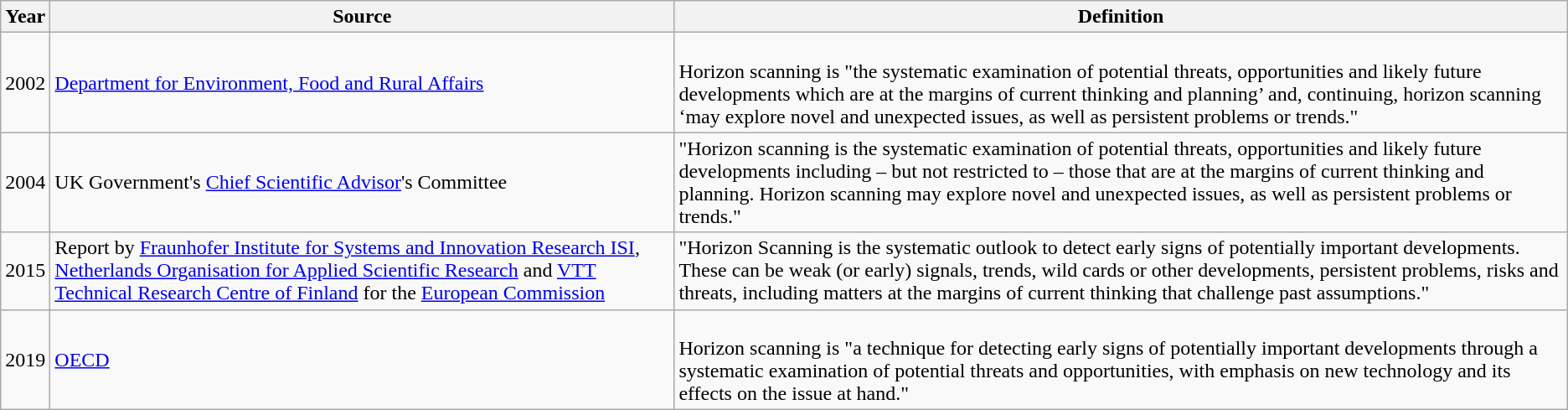<table class="wikitable sortable">
<tr>
<th>Year</th>
<th>Source</th>
<th>Definition</th>
</tr>
<tr>
<td>2002</td>
<td><a href='#'>Department for Environment, Food and Rural Affairs</a></td>
<td><br>Horizon scanning is "the systematic examination of potential threats, opportunities and likely future developments which are at the margins of current thinking and planning’ and, continuing, horizon scanning ‘may explore novel and unexpected issues, as well as persistent problems or trends."</td>
</tr>
<tr>
<td>2004</td>
<td>UK Government's <a href='#'>Chief Scientific Advisor</a>'s Committee</td>
<td>"Horizon scanning is the systematic examination of potential threats, opportunities and likely future developments including – but not restricted to – those that are at the margins of current thinking and planning. Horizon scanning may explore novel and unexpected issues, as well as persistent problems or trends."</td>
</tr>
<tr>
<td>2015</td>
<td>Report by <a href='#'>Fraunhofer Institute for Systems and Innovation Research ISI</a>, <a href='#'>Netherlands Organisation for Applied Scientific Research</a> and <a href='#'>VTT Technical Research Centre of Finland</a> for the <a href='#'>European Commission</a></td>
<td>"Horizon Scanning is the systematic outlook to detect early signs of potentially important developments. These can be weak (or early) signals, trends, wild cards or other developments, persistent problems, risks and threats, including matters at the margins of current thinking that challenge past assumptions."</td>
</tr>
<tr>
<td>2019</td>
<td><a href='#'>OECD</a></td>
<td><br>Horizon scanning is "a technique for detecting early signs of potentially important developments through a systematic examination of potential threats and opportunities, with emphasis on new technology and its effects on the issue at hand."</td>
</tr>
</table>
